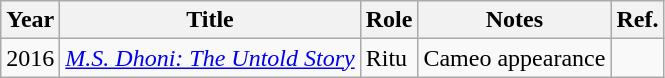<table class="wikitable sortable">
<tr>
<th>Year</th>
<th>Title</th>
<th>Role</th>
<th>Notes</th>
<th class="unsortable">Ref.</th>
</tr>
<tr>
<td>2016</td>
<td><em><a href='#'>M.S. Dhoni: The Untold Story</a></em></td>
<td>Ritu</td>
<td>Cameo appearance</td>
<td></td>
</tr>
</table>
